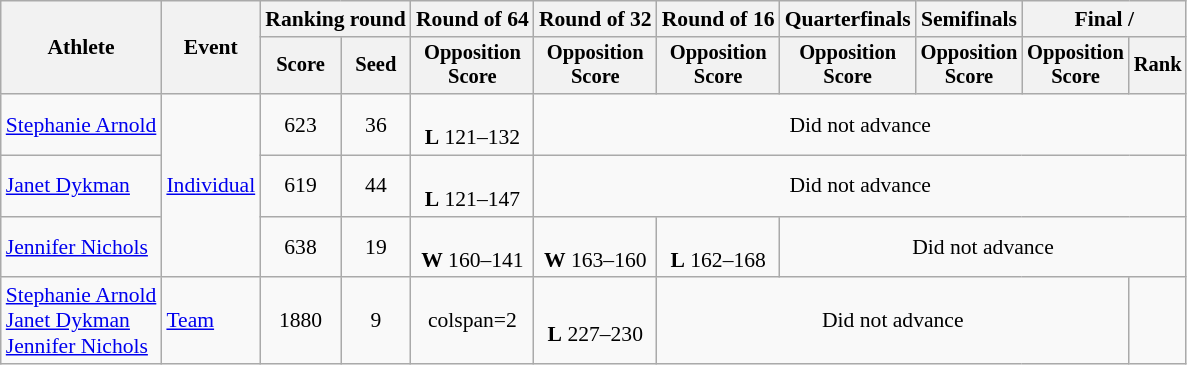<table class=wikitable style=font-size:90%;text-align:center>
<tr>
<th rowspan=2>Athlete</th>
<th rowspan=2>Event</th>
<th colspan=2>Ranking round</th>
<th>Round of 64</th>
<th>Round of 32</th>
<th>Round of 16</th>
<th>Quarterfinals</th>
<th>Semifinals</th>
<th colspan=2>Final / </th>
</tr>
<tr style=font-size:95%>
<th>Score</th>
<th>Seed</th>
<th>Opposition<br>Score</th>
<th>Opposition<br>Score</th>
<th>Opposition<br>Score</th>
<th>Opposition<br>Score</th>
<th>Opposition<br>Score</th>
<th>Opposition<br>Score</th>
<th>Rank</th>
</tr>
<tr>
<td align=left><a href='#'>Stephanie Arnold</a></td>
<td align=left rowspan=3><a href='#'>Individual</a></td>
<td>623</td>
<td>36</td>
<td><br><strong>L</strong> 121–132</td>
<td colspan=6>Did not advance</td>
</tr>
<tr>
<td align=left><a href='#'>Janet Dykman</a></td>
<td>619</td>
<td>44</td>
<td><br><strong>L</strong> 121–147</td>
<td colspan=6>Did not advance</td>
</tr>
<tr>
<td align=left><a href='#'>Jennifer Nichols</a></td>
<td>638</td>
<td>19</td>
<td><br><strong>W</strong> 160–141</td>
<td><br><strong>W</strong> 163–160</td>
<td><br><strong>L</strong> 162–168</td>
<td colspan=4>Did not advance</td>
</tr>
<tr>
<td align=left><a href='#'>Stephanie Arnold</a><br><a href='#'>Janet Dykman</a><br><a href='#'>Jennifer Nichols</a></td>
<td align=left><a href='#'>Team</a></td>
<td>1880</td>
<td>9</td>
<td>colspan=2 </td>
<td><br><strong>L</strong> 227–230</td>
<td colspan=4>Did not advance</td>
</tr>
</table>
